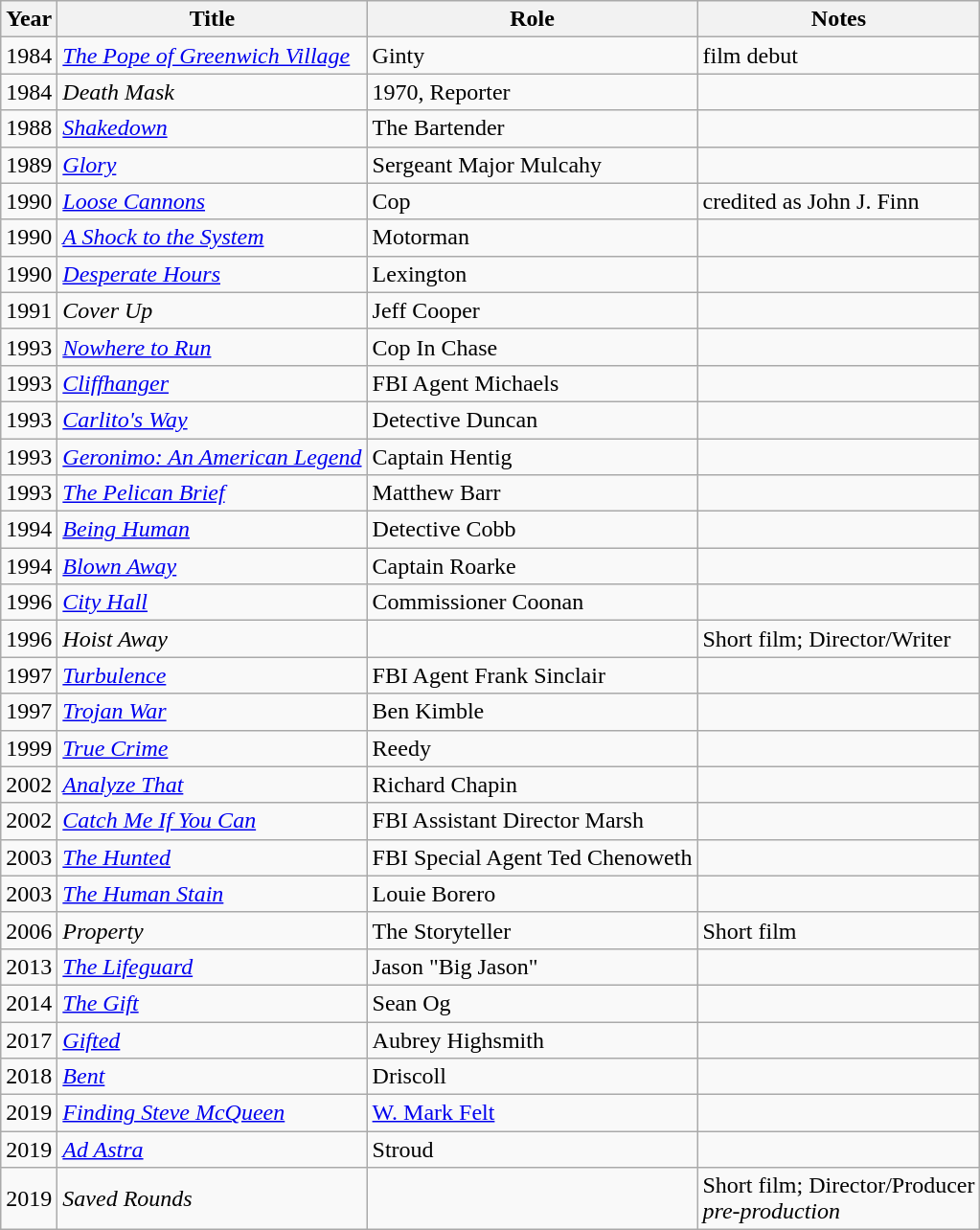<table class="wikitable sortable">
<tr>
<th>Year</th>
<th>Title</th>
<th>Role</th>
<th>Notes</th>
</tr>
<tr>
<td>1984</td>
<td><em><a href='#'>The Pope of Greenwich Village</a></em></td>
<td>Ginty</td>
<td>film debut</td>
</tr>
<tr>
<td>1984</td>
<td><em>Death Mask</em></td>
<td>1970, Reporter</td>
<td></td>
</tr>
<tr>
<td>1988</td>
<td><em><a href='#'>Shakedown</a></em></td>
<td>The Bartender</td>
<td></td>
</tr>
<tr>
<td>1989</td>
<td><em><a href='#'>Glory</a></em></td>
<td>Sergeant Major Mulcahy</td>
<td></td>
</tr>
<tr>
<td>1990</td>
<td><em><a href='#'>Loose Cannons</a></em></td>
<td>Cop</td>
<td>credited as John J. Finn</td>
</tr>
<tr>
<td>1990</td>
<td><em><a href='#'>A Shock to the System</a></em></td>
<td>Motorman</td>
<td></td>
</tr>
<tr>
<td>1990</td>
<td><em><a href='#'>Desperate Hours</a></em></td>
<td>Lexington</td>
<td></td>
</tr>
<tr>
<td>1991</td>
<td><em>Cover Up</em></td>
<td>Jeff Cooper</td>
<td></td>
</tr>
<tr>
<td>1993</td>
<td><em><a href='#'>Nowhere to Run</a></em></td>
<td>Cop In Chase</td>
<td></td>
</tr>
<tr>
<td>1993</td>
<td><em><a href='#'>Cliffhanger</a></em></td>
<td>FBI Agent Michaels</td>
<td></td>
</tr>
<tr>
<td>1993</td>
<td><em><a href='#'>Carlito's Way</a></em></td>
<td>Detective Duncan</td>
<td></td>
</tr>
<tr>
<td>1993</td>
<td><em><a href='#'>Geronimo: An American Legend</a></em></td>
<td>Captain Hentig</td>
<td></td>
</tr>
<tr>
<td>1993</td>
<td><em><a href='#'>The Pelican Brief</a></em></td>
<td>Matthew Barr</td>
<td></td>
</tr>
<tr>
<td>1994</td>
<td><em><a href='#'>Being Human</a></em></td>
<td>Detective Cobb</td>
<td></td>
</tr>
<tr>
<td>1994</td>
<td><em><a href='#'>Blown Away</a></em></td>
<td>Captain Roarke</td>
<td></td>
</tr>
<tr>
<td>1996</td>
<td><em><a href='#'>City Hall</a></em></td>
<td>Commissioner Coonan</td>
<td></td>
</tr>
<tr>
<td>1996</td>
<td><em>Hoist Away</em></td>
<td></td>
<td>Short film; Director/Writer</td>
</tr>
<tr>
<td>1997</td>
<td><em><a href='#'>Turbulence</a></em></td>
<td>FBI Agent Frank Sinclair</td>
<td></td>
</tr>
<tr>
<td>1997</td>
<td><em><a href='#'>Trojan War</a></em></td>
<td>Ben Kimble</td>
<td></td>
</tr>
<tr>
<td>1999</td>
<td><em><a href='#'>True Crime</a></em></td>
<td>Reedy</td>
<td></td>
</tr>
<tr>
<td>2002</td>
<td><em><a href='#'>Analyze That</a></em></td>
<td>Richard Chapin</td>
<td></td>
</tr>
<tr>
<td>2002</td>
<td><em><a href='#'>Catch Me If You Can</a></em></td>
<td>FBI Assistant Director Marsh</td>
<td></td>
</tr>
<tr>
<td>2003</td>
<td><em><a href='#'>The Hunted</a></em></td>
<td>FBI Special Agent Ted Chenoweth</td>
<td></td>
</tr>
<tr>
<td>2003</td>
<td><em><a href='#'>The Human Stain</a></em></td>
<td>Louie Borero</td>
<td></td>
</tr>
<tr>
<td>2006</td>
<td><em>Property</em></td>
<td>The Storyteller</td>
<td>Short film</td>
</tr>
<tr>
<td>2013</td>
<td><em><a href='#'>The Lifeguard</a></em></td>
<td>Jason "Big Jason"</td>
<td></td>
</tr>
<tr>
<td>2014</td>
<td><em><a href='#'>The Gift</a></em></td>
<td>Sean Og</td>
<td></td>
</tr>
<tr>
<td>2017</td>
<td><em><a href='#'>Gifted</a></em></td>
<td>Aubrey Highsmith</td>
<td></td>
</tr>
<tr>
<td>2018</td>
<td><em><a href='#'>Bent</a></em></td>
<td>Driscoll</td>
<td></td>
</tr>
<tr>
<td>2019</td>
<td><em><a href='#'>Finding Steve McQueen</a></em></td>
<td><a href='#'>W. Mark Felt</a></td>
<td></td>
</tr>
<tr>
<td>2019</td>
<td><em><a href='#'>Ad Astra</a></em></td>
<td>Stroud</td>
<td></td>
</tr>
<tr>
<td>2019</td>
<td><em>Saved Rounds</em></td>
<td></td>
<td>Short film; Director/Producer<br><em>pre-production</em></td>
</tr>
</table>
